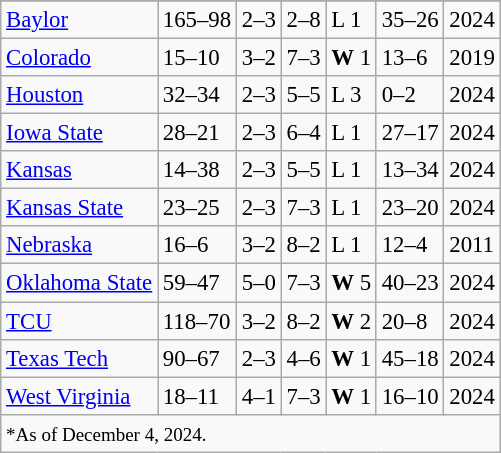<table class="wikitable" style="text-align:left; font-size:95%">
<tr>
</tr>
<tr>
<td><a href='#'>Baylor</a></td>
<td>165–98</td>
<td>2–3</td>
<td>2–8</td>
<td>L 1</td>
<td>35–26</td>
<td>2024</td>
</tr>
<tr>
<td><a href='#'>Colorado</a></td>
<td>15–10</td>
<td>3–2</td>
<td>7–3</td>
<td><strong>W</strong> 1</td>
<td>13–6</td>
<td>2019</td>
</tr>
<tr>
<td><a href='#'>Houston</a></td>
<td>32–34</td>
<td>2–3</td>
<td>5–5</td>
<td>L 3</td>
<td>0–2</td>
<td>2024</td>
</tr>
<tr>
<td><a href='#'>Iowa State</a></td>
<td>28–21</td>
<td>2–3</td>
<td>6–4</td>
<td>L 1</td>
<td>27–17</td>
<td>2024</td>
</tr>
<tr>
<td><a href='#'>Kansas</a></td>
<td>14–38</td>
<td>2–3</td>
<td>5–5</td>
<td>L 1</td>
<td>13–34</td>
<td>2024</td>
</tr>
<tr>
<td><a href='#'>Kansas State</a></td>
<td>23–25</td>
<td>2–3</td>
<td>7–3</td>
<td>L 1</td>
<td>23–20</td>
<td>2024</td>
</tr>
<tr>
<td><a href='#'>Nebraska</a></td>
<td>16–6</td>
<td>3–2</td>
<td>8–2</td>
<td>L 1</td>
<td>12–4</td>
<td>2011</td>
</tr>
<tr>
<td><a href='#'>Oklahoma State</a></td>
<td>59–47</td>
<td>5–0</td>
<td>7–3</td>
<td><strong>W</strong> 5</td>
<td>40–23</td>
<td>2024</td>
</tr>
<tr>
<td><a href='#'>TCU</a></td>
<td>118–70</td>
<td>3–2</td>
<td>8–2</td>
<td><strong>W</strong> 2</td>
<td>20–8</td>
<td>2024</td>
</tr>
<tr>
<td><a href='#'>Texas Tech</a></td>
<td>90–67</td>
<td>2–3</td>
<td>4–6</td>
<td><strong>W</strong> 1</td>
<td>45–18</td>
<td>2024</td>
</tr>
<tr>
<td><a href='#'>West Virginia</a></td>
<td>18–11</td>
<td>4–1</td>
<td>7–3</td>
<td><strong>W</strong> 1</td>
<td>16–10</td>
<td>2024</td>
</tr>
<tr>
<td colspan="10"><small>*As of December 4, 2024.</small></td>
</tr>
</table>
